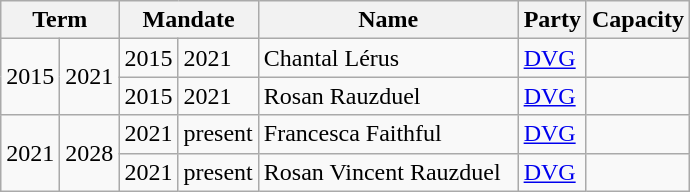<table class="wikitable">
<tr>
<th colspan="2">Term</th>
<th colspan="2">Mandate</th>
<th>Name</th>
<th>Party</th>
<th>Capacity</th>
</tr>
<tr>
<td rowspan="2">2015</td>
<td rowspan="2">2021</td>
<td>2015</td>
<td>2021</td>
<td>Chantal Lérus  </td>
<td><a href='#'>DVG</a></td>
<td></td>
</tr>
<tr>
<td>2015</td>
<td>2021</td>
<td>Rosan Rauzduel</td>
<td><a href='#'>DVG</a></td>
<td></td>
</tr>
<tr>
<td rowspan="2">2021</td>
<td rowspan="2">2028</td>
<td>2021</td>
<td>present</td>
<td>Francesca Faithful  </td>
<td><a href='#'>DVG</a></td>
<td></td>
</tr>
<tr>
<td>2021</td>
<td>present</td>
<td>Rosan Vincent Rauzduel  </td>
<td><a href='#'>DVG</a></td>
<td></td>
</tr>
</table>
